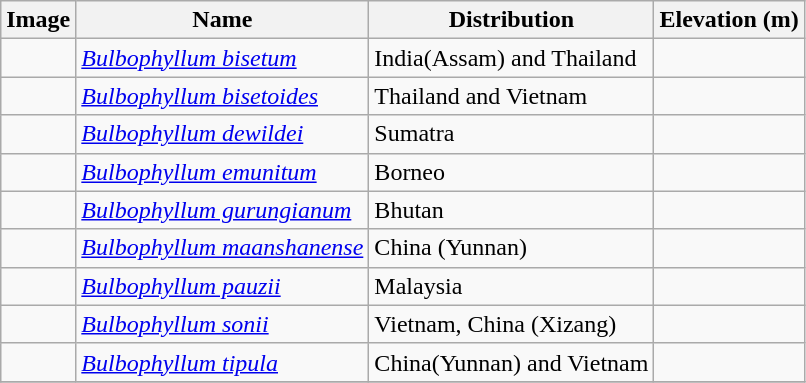<table class="wikitable collapsible">
<tr>
<th>Image</th>
<th>Name</th>
<th>Distribution</th>
<th>Elevation (m)</th>
</tr>
<tr>
<td></td>
<td><em><a href='#'>Bulbophyllum bisetum</a></em> </td>
<td>India(Assam) and Thailand</td>
<td></td>
</tr>
<tr>
<td></td>
<td><em><a href='#'>Bulbophyllum bisetoides</a></em> </td>
<td>Thailand and Vietnam</td>
<td></td>
</tr>
<tr>
<td></td>
<td><em><a href='#'>Bulbophyllum dewildei</a></em> </td>
<td>Sumatra</td>
<td></td>
</tr>
<tr>
<td></td>
<td><em><a href='#'>Bulbophyllum emunitum</a></em> </td>
<td>Borneo</td>
<td></td>
</tr>
<tr>
<td></td>
<td><em><a href='#'>Bulbophyllum gurungianum</a></em> </td>
<td>Bhutan</td>
<td></td>
</tr>
<tr>
<td></td>
<td><em><a href='#'>Bulbophyllum maanshanense</a></em> </td>
<td>China (Yunnan)</td>
<td></td>
</tr>
<tr>
<td></td>
<td><em><a href='#'>Bulbophyllum pauzii</a></em> </td>
<td>Malaysia</td>
<td></td>
</tr>
<tr>
<td></td>
<td><em><a href='#'>Bulbophyllum sonii</a></em> </td>
<td>Vietnam, China (Xizang)</td>
<td></td>
</tr>
<tr>
<td></td>
<td><em><a href='#'>Bulbophyllum tipula</a></em> </td>
<td>China(Yunnan) and Vietnam</td>
<td></td>
</tr>
<tr>
</tr>
</table>
